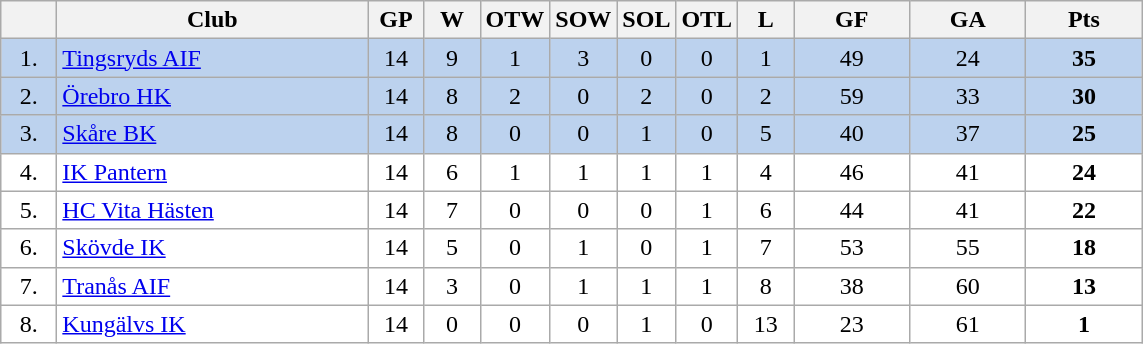<table class="wikitable">
<tr>
<th width="30"></th>
<th width="200">Club</th>
<th width="30">GP</th>
<th width="30">W</th>
<th width="30">OTW</th>
<th width="30">SOW</th>
<th width="30">SOL</th>
<th width="30">OTL</th>
<th width="30">L</th>
<th width="70">GF</th>
<th width="70">GA</th>
<th width="70">Pts</th>
</tr>
<tr bgcolor="#BCD2EE" align="center">
<td>1.</td>
<td align="left"><a href='#'>Tingsryds AIF</a></td>
<td>14</td>
<td>9</td>
<td>1</td>
<td>3</td>
<td>0</td>
<td>0</td>
<td>1</td>
<td>49</td>
<td>24</td>
<td><strong>35</strong></td>
</tr>
<tr bgcolor="#BCD2EE" align="center">
<td>2.</td>
<td align="left"><a href='#'>Örebro HK</a></td>
<td>14</td>
<td>8</td>
<td>2</td>
<td>0</td>
<td>2</td>
<td>0</td>
<td>2</td>
<td>59</td>
<td>33</td>
<td><strong>30</strong></td>
</tr>
<tr bgcolor="#BCD2EE" align="center">
<td>3.</td>
<td align="left"><a href='#'>Skåre BK</a></td>
<td>14</td>
<td>8</td>
<td>0</td>
<td>0</td>
<td>1</td>
<td>0</td>
<td>5</td>
<td>40</td>
<td>37</td>
<td><strong>25</strong></td>
</tr>
<tr bgcolor="#FFFFFF" align="center">
<td>4.</td>
<td align="left"><a href='#'>IK Pantern</a></td>
<td>14</td>
<td>6</td>
<td>1</td>
<td>1</td>
<td>1</td>
<td>1</td>
<td>4</td>
<td>46</td>
<td>41</td>
<td><strong>24</strong></td>
</tr>
<tr bgcolor="#FFFFFF" align="center">
<td>5.</td>
<td align="left"><a href='#'>HC Vita Hästen</a></td>
<td>14</td>
<td>7</td>
<td>0</td>
<td>0</td>
<td>0</td>
<td>1</td>
<td>6</td>
<td>44</td>
<td>41</td>
<td><strong>22</strong></td>
</tr>
<tr bgcolor="#FFFFFF" align="center">
<td>6.</td>
<td align="left"><a href='#'>Skövde IK</a></td>
<td>14</td>
<td>5</td>
<td>0</td>
<td>1</td>
<td>0</td>
<td>1</td>
<td>7</td>
<td>53</td>
<td>55</td>
<td><strong>18</strong></td>
</tr>
<tr bgcolor="#FFFFFF" align="center">
<td>7.</td>
<td align="left"><a href='#'>Tranås AIF</a></td>
<td>14</td>
<td>3</td>
<td>0</td>
<td>1</td>
<td>1</td>
<td>1</td>
<td>8</td>
<td>38</td>
<td>60</td>
<td><strong>13</strong></td>
</tr>
<tr bgcolor="#FFFFFF" align="center">
<td>8.</td>
<td align="left"><a href='#'>Kungälvs IK</a></td>
<td>14</td>
<td>0</td>
<td>0</td>
<td>0</td>
<td>1</td>
<td>0</td>
<td>13</td>
<td>23</td>
<td>61</td>
<td><strong>1</strong></td>
</tr>
</table>
